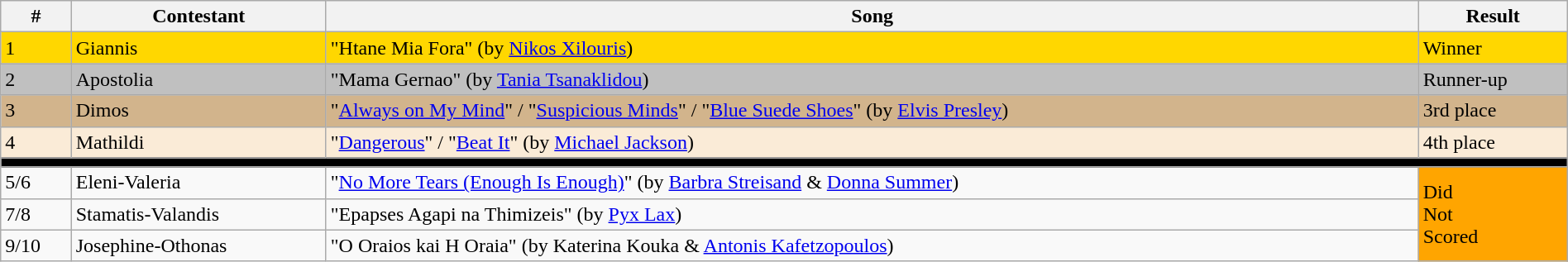<table class="sortable wikitable" width="100%">
<tr>
<th>#</th>
<th>Contestant</th>
<th>Song</th>
<th>Result</th>
</tr>
<tr bgcolor="gold">
<td>1</td>
<td>Giannis</td>
<td>"Htane Mia Fora" (by <a href='#'>Nikos Xilouris</a>)</td>
<td>Winner</td>
</tr>
<tr bgcolor="Silver">
<td>2</td>
<td>Apostolia</td>
<td>"Mama Gernao" (by <a href='#'>Tania Tsanaklidou</a>)</td>
<td>Runner-up</td>
</tr>
<tr bgcolor="tan">
<td>3</td>
<td>Dimos</td>
<td>"<a href='#'>Always on My Mind</a>" / "<a href='#'>Suspicious Minds</a>" / "<a href='#'>Blue Suede Shoes</a>" (by <a href='#'>Elvis Presley</a>)</td>
<td>3rd place</td>
</tr>
<tr bgcolor=antiquewhite>
<td>4</td>
<td>Mathildi</td>
<td>"<a href='#'>Dangerous</a>" / "<a href='#'>Beat It</a>" (by <a href='#'>Michael Jackson</a>)</td>
<td>4th place</td>
</tr>
<tr class="sortbottom">
<td colspan="4" style="background-color: black;"></td>
</tr>
<tr class="sortbottom">
<td>5/6</td>
<td>Eleni-Valeria</td>
<td>"<a href='#'>No More Tears (Enough Is Enough)</a>" (by <a href='#'>Barbra Streisand</a> & <a href='#'>Donna Summer</a>)</td>
<td rowspan="3;" bgcolor="orange">Did<br>Not<br>Scored</td>
</tr>
<tr class="sortbottom">
<td>7/8</td>
<td>Stamatis-Valandis</td>
<td>"Epapses Agapi na Thimizeis" (by <a href='#'>Pyx Lax</a>)</td>
</tr>
<tr class="sortbottom">
<td>9/10</td>
<td>Josephine-Othonas</td>
<td>"O Oraios kai H Oraia" (by Katerina Kouka & <a href='#'>Antonis Kafetzopoulos</a>)</td>
</tr>
</table>
